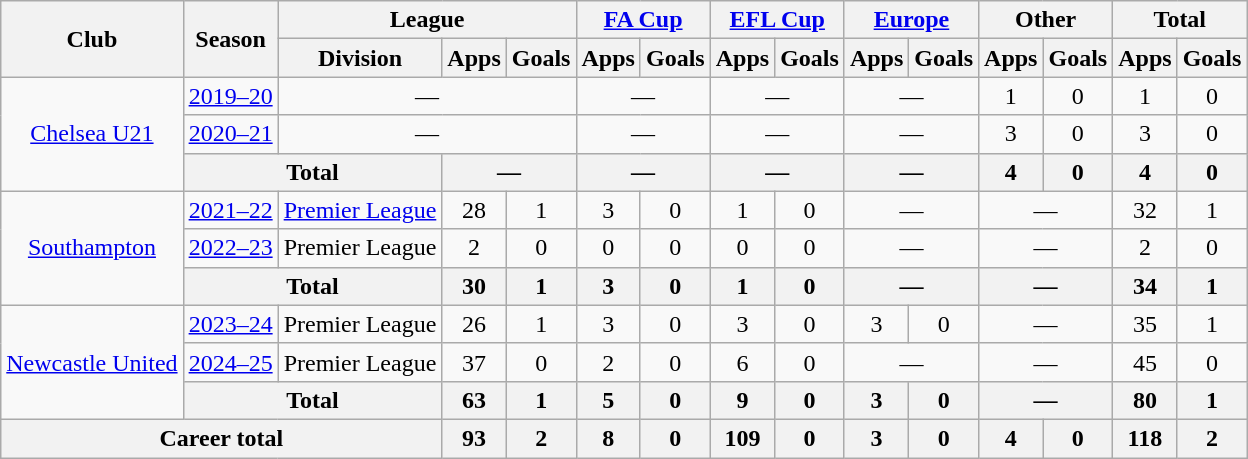<table class=wikitable style=text-align:center>
<tr>
<th rowspan="2">Club</th>
<th rowspan="2">Season</th>
<th colspan="3">League</th>
<th colspan="2"><a href='#'>FA Cup</a></th>
<th colspan="2"><a href='#'>EFL Cup</a></th>
<th colspan="2"><a href='#'>Europe</a></th>
<th colspan="2">Other</th>
<th colspan="2">Total</th>
</tr>
<tr>
<th>Division</th>
<th>Apps</th>
<th>Goals</th>
<th>Apps</th>
<th>Goals</th>
<th>Apps</th>
<th>Goals</th>
<th>Apps</th>
<th>Goals</th>
<th>Apps</th>
<th>Goals</th>
<th>Apps</th>
<th>Goals</th>
</tr>
<tr>
<td rowspan="3"><a href='#'>Chelsea U21</a></td>
<td><a href='#'>2019–20</a></td>
<td colspan="3">—</td>
<td colspan="2">—</td>
<td colspan="2">—</td>
<td colspan="2">—</td>
<td>1</td>
<td>0</td>
<td>1</td>
<td>0</td>
</tr>
<tr>
<td><a href='#'>2020–21</a></td>
<td colspan="3">—</td>
<td colspan="2">—</td>
<td colspan="2">—</td>
<td colspan="2">—</td>
<td>3</td>
<td>0</td>
<td>3</td>
<td>0</td>
</tr>
<tr>
<th colspan="2">Total</th>
<th colspan="2">—</th>
<th colspan="2">—</th>
<th colspan="2">—</th>
<th colspan="2">—</th>
<th>4</th>
<th>0</th>
<th>4</th>
<th>0</th>
</tr>
<tr>
<td rowspan="3"><a href='#'>Southampton</a></td>
<td><a href='#'>2021–22</a></td>
<td><a href='#'>Premier League</a></td>
<td>28</td>
<td>1</td>
<td>3</td>
<td>0</td>
<td>1</td>
<td>0</td>
<td colspan="2">—</td>
<td colspan="2">—</td>
<td>32</td>
<td>1</td>
</tr>
<tr>
<td><a href='#'>2022–23</a></td>
<td>Premier League</td>
<td>2</td>
<td>0</td>
<td>0</td>
<td>0</td>
<td>0</td>
<td>0</td>
<td colspan="2">—</td>
<td colspan="2">—</td>
<td>2</td>
<td>0</td>
</tr>
<tr>
<th colspan="2">Total</th>
<th>30</th>
<th>1</th>
<th>3</th>
<th>0</th>
<th>1</th>
<th>0</th>
<th colspan="2">—</th>
<th colspan="2">—</th>
<th>34</th>
<th>1</th>
</tr>
<tr>
<td rowspan="3"><a href='#'>Newcastle United</a></td>
<td><a href='#'>2023–24</a></td>
<td>Premier League</td>
<td>26</td>
<td>1</td>
<td>3</td>
<td>0</td>
<td>3</td>
<td>0</td>
<td>3</td>
<td>0</td>
<td colspan="2">—</td>
<td>35</td>
<td>1</td>
</tr>
<tr>
<td><a href='#'>2024–25</a></td>
<td>Premier League</td>
<td>37</td>
<td>0</td>
<td>2</td>
<td>0</td>
<td>6</td>
<td>0</td>
<td colspan="2">—</td>
<td colspan="2">—</td>
<td>45</td>
<td>0</td>
</tr>
<tr>
<th colspan="2">Total</th>
<th>63</th>
<th>1</th>
<th>5</th>
<th>0</th>
<th>9</th>
<th>0</th>
<th>3</th>
<th>0</th>
<th colspan="2">—</th>
<th>80</th>
<th>1</th>
</tr>
<tr>
<th colspan="3">Career total</th>
<th>93</th>
<th>2</th>
<th>8</th>
<th>0</th>
<th>109</th>
<th>0</th>
<th>3</th>
<th>0</th>
<th>4</th>
<th>0</th>
<th>118</th>
<th>2</th>
</tr>
</table>
